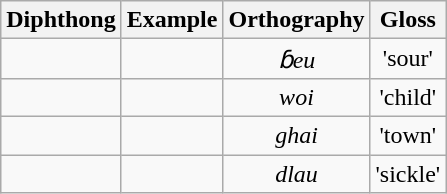<table class="wikitable">
<tr>
<th>Diphthong</th>
<th>Example</th>
<th>Orthography</th>
<th>Gloss</th>
</tr>
<tr align=center>
<td></td>
<td></td>
<td><em>ɓeu</em></td>
<td>'sour'</td>
</tr>
<tr align=center>
<td></td>
<td></td>
<td><em>woi</em></td>
<td>'child'</td>
</tr>
<tr align=center>
<td></td>
<td></td>
<td><em>ghai</em></td>
<td>'town'</td>
</tr>
<tr align=center>
<td></td>
<td></td>
<td><em>dlau</em></td>
<td>'sickle'</td>
</tr>
</table>
